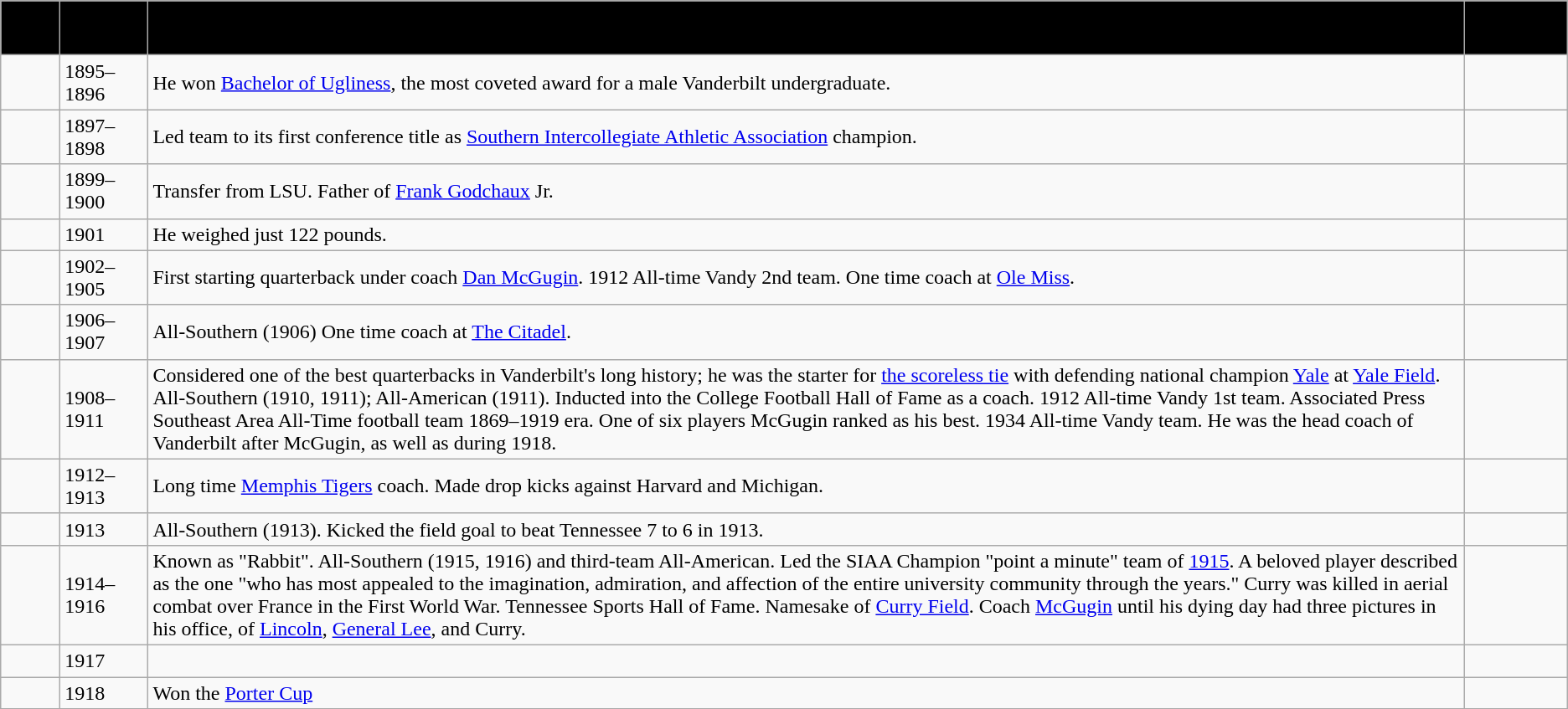<table class="wikitable sortable" style="text-align:left;">
<tr>
<th style="background:#000000;"><span>Name</span></th>
<th style="background:#000000;"><span>Years Started</span></th>
<th style="background:#000000;"><span>Notability</span></th>
<th style="background:#000000;"><span>References</span></th>
</tr>
<tr>
<td></td>
<td>1895–1896</td>
<td>He won <a href='#'>Bachelor of Ugliness</a>, the most coveted award for a male Vanderbilt undergraduate.</td>
<td></td>
</tr>
<tr>
<td></td>
<td>1897–1898</td>
<td>Led team to its first conference title as <a href='#'>Southern Intercollegiate Athletic Association</a> champion.</td>
<td></td>
</tr>
<tr>
<td></td>
<td>1899–1900</td>
<td>Transfer from LSU. Father of <a href='#'>Frank Godchaux</a> Jr.</td>
<td></td>
</tr>
<tr>
<td></td>
<td>1901</td>
<td>He weighed just 122 pounds.</td>
<td></td>
</tr>
<tr>
<td></td>
<td>1902–1905</td>
<td>First starting quarterback under coach <a href='#'>Dan McGugin</a>. 1912 All-time Vandy 2nd team. One time coach at <a href='#'>Ole Miss</a>.</td>
<td></td>
</tr>
<tr>
<td></td>
<td>1906–1907</td>
<td>All-Southern (1906) One time coach at <a href='#'>The Citadel</a>.</td>
<td></td>
</tr>
<tr>
<td></td>
<td>1908–1911</td>
<td>Considered one of the best quarterbacks in Vanderbilt's long history; he was the starter for <a href='#'>the scoreless tie</a> with defending national champion <a href='#'>Yale</a> at <a href='#'>Yale Field</a>. All-Southern (1910, 1911); All-American (1911). Inducted into the College Football Hall of Fame as a coach.  1912 All-time Vandy 1st team. Associated Press Southeast Area All-Time football team 1869–1919 era. One of six players McGugin ranked as his best.  1934 All-time Vandy team. He was the head coach of Vanderbilt after McGugin, as well as during 1918.</td>
<td></td>
</tr>
<tr>
<td></td>
<td>1912–1913</td>
<td>Long time <a href='#'>Memphis Tigers</a> coach. Made drop kicks against Harvard and Michigan.</td>
<td></td>
</tr>
<tr>
<td></td>
<td>1913</td>
<td>All-Southern (1913). Kicked the field goal to beat Tennessee 7 to 6 in 1913.</td>
<td></td>
</tr>
<tr>
<td></td>
<td>1914–1916</td>
<td>Known as "Rabbit". All-Southern (1915, 1916) and third-team All-American. Led the SIAA Champion "point a minute" team of <a href='#'>1915</a>. A beloved player described as the one "who has most appealed to the imagination, admiration, and affection of the entire university community through the years." Curry was killed in aerial combat over France in the First World War. Tennessee Sports Hall of Fame. Namesake of <a href='#'>Curry Field</a>. Coach <a href='#'>McGugin</a> until his dying day had three pictures in his office, of <a href='#'>Lincoln</a>, <a href='#'>General Lee</a>, and Curry.</td>
<td></td>
</tr>
<tr>
<td></td>
<td>1917</td>
<td></td>
<td></td>
</tr>
<tr>
<td></td>
<td>1918</td>
<td>Won the <a href='#'>Porter Cup</a></td>
<td></td>
</tr>
<tr>
</tr>
</table>
